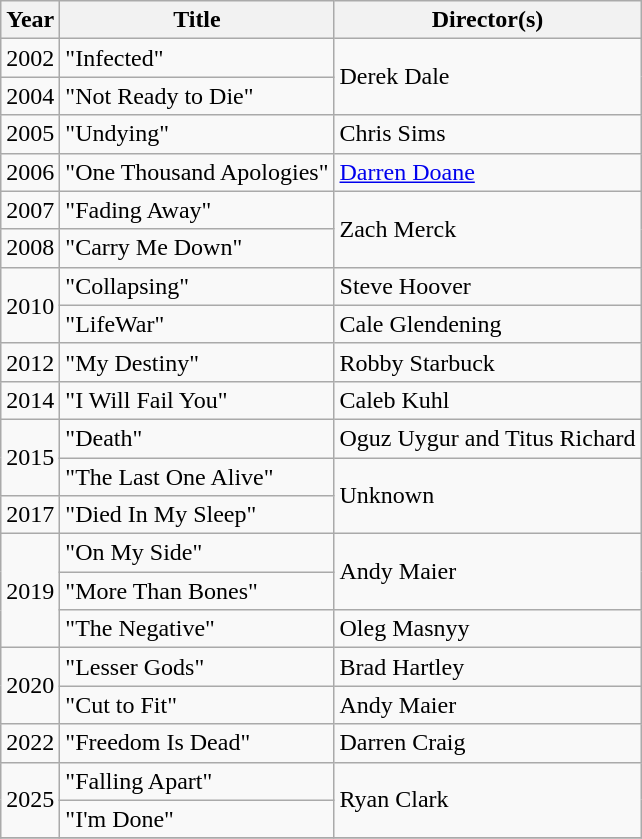<table class=wikitable>
<tr>
<th>Year</th>
<th>Title</th>
<th>Director(s)</th>
</tr>
<tr>
<td>2002</td>
<td>"Infected"</td>
<td rowspan="2">Derek Dale</td>
</tr>
<tr>
<td>2004</td>
<td>"Not Ready to Die"</td>
</tr>
<tr>
<td>2005</td>
<td>"Undying"</td>
<td>Chris Sims</td>
</tr>
<tr>
<td>2006</td>
<td>"One Thousand Apologies"</td>
<td><a href='#'>Darren Doane</a></td>
</tr>
<tr>
<td>2007</td>
<td>"Fading Away"</td>
<td rowspan=2>Zach Merck</td>
</tr>
<tr>
<td>2008</td>
<td>"Carry Me Down"</td>
</tr>
<tr>
<td rowspan=2>2010</td>
<td>"Collapsing"</td>
<td>Steve Hoover</td>
</tr>
<tr>
<td>"LifeWar"</td>
<td>Cale Glendening</td>
</tr>
<tr>
<td>2012</td>
<td>"My Destiny"</td>
<td>Robby Starbuck</td>
</tr>
<tr>
<td>2014</td>
<td>"I Will Fail You"</td>
<td>Caleb Kuhl</td>
</tr>
<tr>
<td rowspan="2">2015</td>
<td>"Death"</td>
<td>Oguz Uygur and Titus Richard</td>
</tr>
<tr>
<td>"The Last One Alive"</td>
<td rowspan="2">Unknown</td>
</tr>
<tr>
<td>2017</td>
<td>"Died In My Sleep"</td>
</tr>
<tr>
<td rowspan="3">2019</td>
<td>"On My Side"</td>
<td rowspan="2">Andy Maier</td>
</tr>
<tr>
<td>"More Than Bones"</td>
</tr>
<tr>
<td>"The Negative"</td>
<td>Oleg Masnyy</td>
</tr>
<tr>
<td rowspan="2">2020</td>
<td>"Lesser Gods"</td>
<td>Brad Hartley</td>
</tr>
<tr>
<td>"Cut to Fit"</td>
<td>Andy Maier</td>
</tr>
<tr>
<td>2022</td>
<td>"Freedom Is Dead"</td>
<td>Darren Craig</td>
</tr>
<tr>
<td rowspan="2">2025</td>
<td>"Falling Apart"</td>
<td rowspan="2">Ryan Clark</td>
</tr>
<tr>
<td>"I'm Done"</td>
</tr>
<tr>
</tr>
</table>
